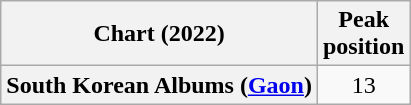<table class="wikitable plainrowheaders" style="text-align:center">
<tr>
<th scope="col">Chart (2022)</th>
<th scope="col">Peak<br>position</th>
</tr>
<tr>
<th scope="row">South Korean Albums (<a href='#'>Gaon</a>)</th>
<td>13</td>
</tr>
</table>
